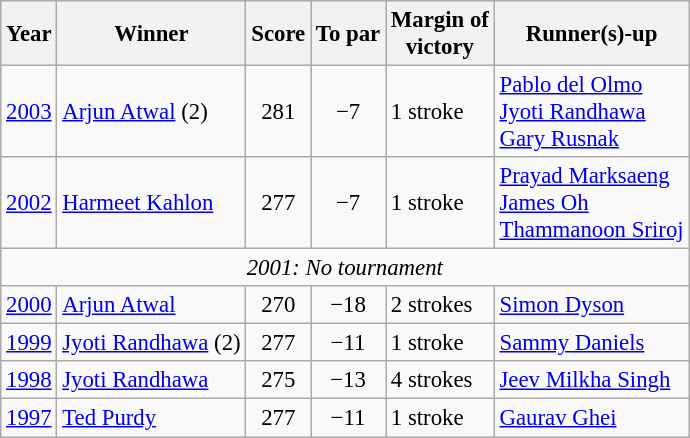<table class=wikitable style="font-size:95%">
<tr>
<th>Year</th>
<th>Winner</th>
<th>Score</th>
<th>To par</th>
<th>Margin of<br>victory</th>
<th>Runner(s)-up</th>
</tr>
<tr>
<td><a href='#'>2003</a></td>
<td> <a href='#'>Arjun Atwal</a> (2)</td>
<td align=center>281</td>
<td align=center>−7</td>
<td>1 stroke</td>
<td> <a href='#'>Pablo del Olmo</a><br> <a href='#'>Jyoti Randhawa</a><br> <a href='#'>Gary Rusnak</a></td>
</tr>
<tr>
<td><a href='#'>2002</a></td>
<td> <a href='#'>Harmeet Kahlon</a></td>
<td align=center>277</td>
<td align=center>−7</td>
<td>1 stroke</td>
<td> <a href='#'>Prayad Marksaeng</a><br> <a href='#'>James Oh</a><br> <a href='#'>Thammanoon Sriroj</a></td>
</tr>
<tr>
<td colspan=6 align=center><em>2001: No tournament</em></td>
</tr>
<tr>
<td><a href='#'>2000</a></td>
<td> <a href='#'>Arjun Atwal</a></td>
<td align=center>270</td>
<td align=center>−18</td>
<td>2 strokes</td>
<td> <a href='#'>Simon Dyson</a></td>
</tr>
<tr>
<td><a href='#'>1999</a></td>
<td> <a href='#'>Jyoti Randhawa</a> (2)</td>
<td align=center>277</td>
<td align=center>−11</td>
<td>1 stroke</td>
<td> <a href='#'>Sammy Daniels</a></td>
</tr>
<tr>
<td><a href='#'>1998</a></td>
<td> <a href='#'>Jyoti Randhawa</a></td>
<td align=center>275</td>
<td align=center>−13</td>
<td>4 strokes</td>
<td> <a href='#'>Jeev Milkha Singh</a></td>
</tr>
<tr>
<td><a href='#'>1997</a></td>
<td> <a href='#'>Ted Purdy</a></td>
<td align=center>277</td>
<td align=center>−11</td>
<td>1 stroke</td>
<td> <a href='#'>Gaurav Ghei</a></td>
</tr>
</table>
